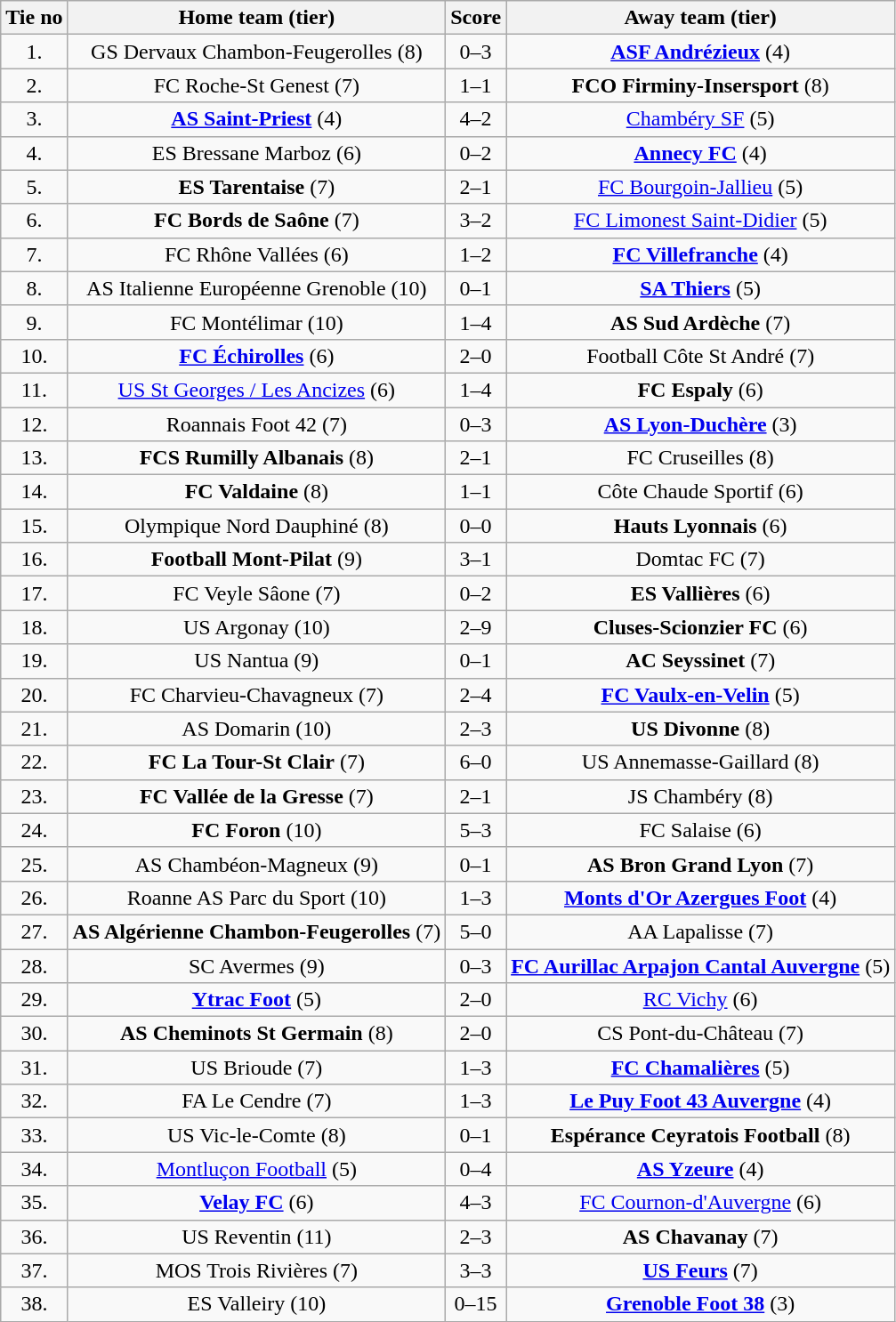<table class="wikitable" style="text-align: center">
<tr>
<th>Tie no</th>
<th>Home team (tier)</th>
<th>Score</th>
<th>Away team (tier)</th>
</tr>
<tr>
<td>1.</td>
<td>GS Dervaux Chambon-Feugerolles (8)</td>
<td>0–3</td>
<td><strong><a href='#'>ASF Andrézieux</a></strong> (4)</td>
</tr>
<tr>
<td>2.</td>
<td>FC Roche-St Genest (7)</td>
<td>1–1 </td>
<td><strong>FCO Firminy-Insersport</strong> (8)</td>
</tr>
<tr>
<td>3.</td>
<td><strong><a href='#'>AS Saint-Priest</a></strong> (4)</td>
<td>4–2</td>
<td><a href='#'>Chambéry SF</a> (5)</td>
</tr>
<tr>
<td>4.</td>
<td>ES Bressane Marboz (6)</td>
<td>0–2</td>
<td><strong><a href='#'>Annecy FC</a></strong> (4)</td>
</tr>
<tr>
<td>5.</td>
<td><strong>ES Tarentaise</strong> (7)</td>
<td>2–1</td>
<td><a href='#'>FC Bourgoin-Jallieu</a> (5)</td>
</tr>
<tr>
<td>6.</td>
<td><strong>FC Bords de Saône</strong> (7)</td>
<td>3–2</td>
<td><a href='#'>FC Limonest Saint-Didier</a> (5)</td>
</tr>
<tr>
<td>7.</td>
<td>FC Rhône Vallées (6)</td>
<td>1–2 </td>
<td><strong><a href='#'>FC Villefranche</a></strong> (4)</td>
</tr>
<tr>
<td>8.</td>
<td>AS Italienne Européenne Grenoble (10)</td>
<td>0–1</td>
<td><strong><a href='#'>SA Thiers</a></strong> (5)</td>
</tr>
<tr>
<td>9.</td>
<td>FC Montélimar (10)</td>
<td>1–4</td>
<td><strong>AS Sud Ardèche</strong> (7)</td>
</tr>
<tr>
<td>10.</td>
<td><strong><a href='#'>FC Échirolles</a></strong> (6)</td>
<td>2–0</td>
<td>Football Côte St André (7)</td>
</tr>
<tr>
<td>11.</td>
<td><a href='#'>US St Georges / Les Ancizes</a> (6)</td>
<td>1–4</td>
<td><strong>FC Espaly</strong> (6)</td>
</tr>
<tr>
<td>12.</td>
<td>Roannais Foot 42 (7)</td>
<td>0–3 </td>
<td><strong><a href='#'>AS Lyon-Duchère</a></strong> (3)</td>
</tr>
<tr>
<td>13.</td>
<td><strong>FCS Rumilly Albanais</strong> (8)</td>
<td>2–1</td>
<td>FC Cruseilles (8)</td>
</tr>
<tr>
<td>14.</td>
<td><strong>FC Valdaine</strong> (8)</td>
<td>1–1 </td>
<td>Côte Chaude Sportif (6)</td>
</tr>
<tr>
<td>15.</td>
<td>Olympique Nord Dauphiné (8)</td>
<td>0–0 </td>
<td><strong>Hauts Lyonnais</strong> (6)</td>
</tr>
<tr>
<td>16.</td>
<td><strong>Football Mont-Pilat</strong> (9)</td>
<td>3–1</td>
<td>Domtac FC (7)</td>
</tr>
<tr>
<td>17.</td>
<td>FC Veyle Sâone (7)</td>
<td>0–2</td>
<td><strong>ES Vallières</strong> (6)</td>
</tr>
<tr>
<td>18.</td>
<td>US Argonay (10)</td>
<td>2–9</td>
<td><strong>Cluses-Scionzier FC</strong> (6)</td>
</tr>
<tr>
<td>19.</td>
<td>US Nantua (9)</td>
<td>0–1</td>
<td><strong>AC Seyssinet</strong> (7)</td>
</tr>
<tr>
<td>20.</td>
<td>FC Charvieu-Chavagneux (7)</td>
<td>2–4 </td>
<td><strong><a href='#'>FC Vaulx-en-Velin</a></strong> (5)</td>
</tr>
<tr>
<td>21.</td>
<td>AS Domarin (10)</td>
<td>2–3</td>
<td><strong>US Divonne</strong> (8)</td>
</tr>
<tr>
<td>22.</td>
<td><strong>FC La Tour-St Clair</strong> (7)</td>
<td>6–0</td>
<td>US Annemasse-Gaillard (8)</td>
</tr>
<tr>
<td>23.</td>
<td><strong>FC Vallée de la Gresse</strong> (7)</td>
<td>2–1</td>
<td>JS Chambéry (8)</td>
</tr>
<tr>
<td>24.</td>
<td><strong>FC Foron</strong> (10)</td>
<td>5–3 </td>
<td>FC Salaise (6)</td>
</tr>
<tr>
<td>25.</td>
<td>AS Chambéon-Magneux (9)</td>
<td>0–1</td>
<td><strong>AS Bron Grand Lyon</strong> (7)</td>
</tr>
<tr>
<td>26.</td>
<td>Roanne AS Parc du Sport (10)</td>
<td>1–3</td>
<td><strong><a href='#'>Monts d'Or Azergues Foot</a></strong> (4)</td>
</tr>
<tr>
<td>27.</td>
<td><strong>AS Algérienne Chambon-Feugerolles</strong> (7)</td>
<td>5–0</td>
<td>AA Lapalisse (7)</td>
</tr>
<tr>
<td>28.</td>
<td>SC Avermes (9)</td>
<td>0–3</td>
<td><strong><a href='#'>FC Aurillac Arpajon Cantal Auvergne</a></strong> (5)</td>
</tr>
<tr>
<td>29.</td>
<td><strong><a href='#'>Ytrac Foot</a></strong> (5)</td>
<td>2–0</td>
<td><a href='#'>RC Vichy</a> (6)</td>
</tr>
<tr>
<td>30.</td>
<td><strong>AS Cheminots St Germain</strong> (8)</td>
<td>2–0</td>
<td>CS Pont-du-Château (7)</td>
</tr>
<tr>
<td>31.</td>
<td>US Brioude (7)</td>
<td>1–3</td>
<td><strong><a href='#'>FC Chamalières</a></strong> (5)</td>
</tr>
<tr>
<td>32.</td>
<td>FA Le Cendre (7)</td>
<td>1–3</td>
<td><strong><a href='#'>Le Puy Foot 43 Auvergne</a></strong> (4)</td>
</tr>
<tr>
<td>33.</td>
<td>US Vic-le-Comte (8)</td>
<td>0–1</td>
<td><strong>Espérance Ceyratois Football</strong> (8)</td>
</tr>
<tr>
<td>34.</td>
<td><a href='#'>Montluçon Football</a> (5)</td>
<td>0–4</td>
<td><strong><a href='#'>AS Yzeure</a></strong> (4)</td>
</tr>
<tr>
<td>35.</td>
<td><strong><a href='#'>Velay FC</a></strong> (6)</td>
<td>4–3</td>
<td><a href='#'>FC Cournon-d'Auvergne</a> (6)</td>
</tr>
<tr>
<td>36.</td>
<td>US Reventin (11)</td>
<td>2–3</td>
<td><strong>AS Chavanay</strong> (7)</td>
</tr>
<tr>
<td>37.</td>
<td>MOS Trois Rivières (7)</td>
<td>3–3 </td>
<td><strong><a href='#'>US Feurs</a></strong> (7)</td>
</tr>
<tr>
<td>38.</td>
<td>ES Valleiry (10)</td>
<td>0–15</td>
<td><strong><a href='#'>Grenoble Foot 38</a></strong> (3)</td>
</tr>
</table>
